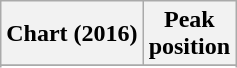<table class="wikitable sortable plainrowheaders" style="text-align:center">
<tr>
<th scope="col">Chart (2016)</th>
<th scope="col">Peak<br> position</th>
</tr>
<tr>
</tr>
<tr>
</tr>
<tr>
</tr>
</table>
